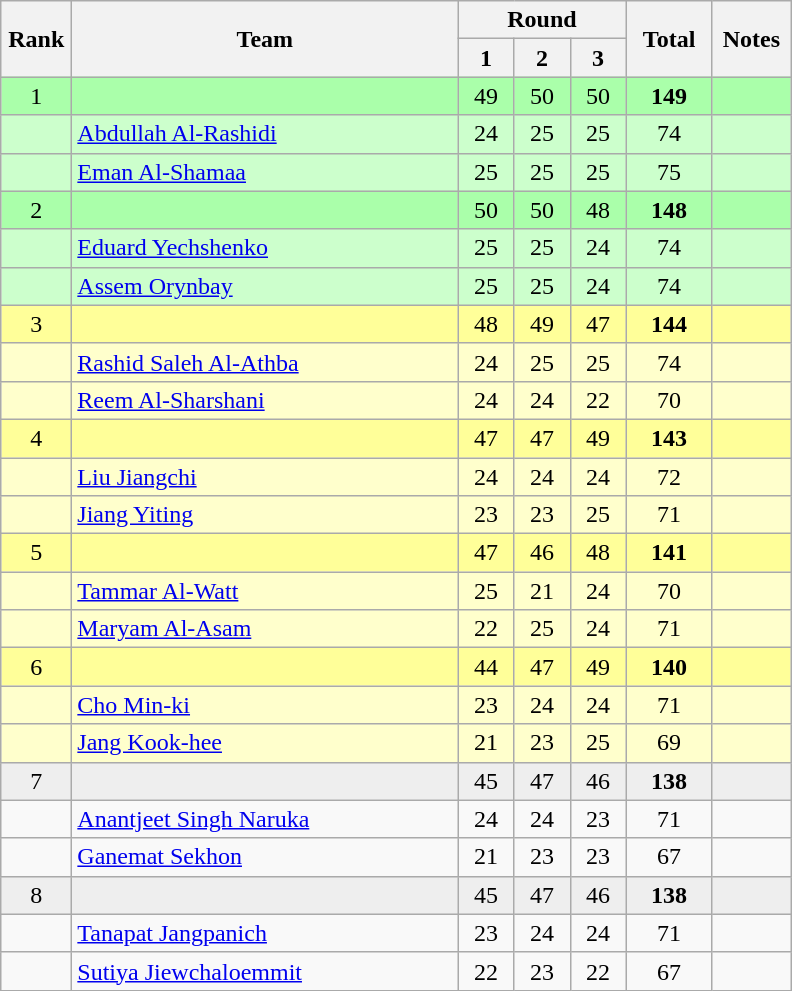<table class="wikitable" style="text-align:center">
<tr>
<th rowspan=2 width=40>Rank</th>
<th rowspan=2 width=250>Team</th>
<th colspan=3>Round</th>
<th rowspan=2 width=50>Total</th>
<th rowspan=2 width=45>Notes</th>
</tr>
<tr>
<th width=30>1</th>
<th width=30>2</th>
<th width=30>3</th>
</tr>
<tr bgcolor=aaffaa>
<td>1</td>
<td align=left></td>
<td>49</td>
<td>50</td>
<td>50</td>
<td><strong>149</strong></td>
<td></td>
</tr>
<tr bgcolor=ccffcc>
<td></td>
<td align=left><a href='#'>Abdullah Al-Rashidi</a></td>
<td>24</td>
<td>25</td>
<td>25</td>
<td>74</td>
<td></td>
</tr>
<tr bgcolor=ccffcc>
<td></td>
<td align=left><a href='#'>Eman Al-Shamaa</a></td>
<td>25</td>
<td>25</td>
<td>25</td>
<td>75</td>
<td></td>
</tr>
<tr bgcolor=aaffaa>
<td>2</td>
<td align=left></td>
<td>50</td>
<td>50</td>
<td>48</td>
<td><strong>148</strong></td>
<td></td>
</tr>
<tr bgcolor=ccffcc>
<td></td>
<td align=left><a href='#'>Eduard Yechshenko</a></td>
<td>25</td>
<td>25</td>
<td>24</td>
<td>74</td>
<td></td>
</tr>
<tr bgcolor=ccffcc>
<td></td>
<td align=left><a href='#'>Assem Orynbay</a></td>
<td>25</td>
<td>25</td>
<td>24</td>
<td>74</td>
<td></td>
</tr>
<tr bgcolor=ffff99>
<td>3</td>
<td align=left></td>
<td>48</td>
<td>49</td>
<td>47</td>
<td><strong>144</strong></td>
<td></td>
</tr>
<tr bgcolor=ffffcc>
<td></td>
<td align=left><a href='#'>Rashid Saleh Al-Athba</a></td>
<td>24</td>
<td>25</td>
<td>25</td>
<td>74</td>
<td></td>
</tr>
<tr bgcolor=ffffcc>
<td></td>
<td align=left><a href='#'>Reem Al-Sharshani</a></td>
<td>24</td>
<td>24</td>
<td>22</td>
<td>70</td>
<td></td>
</tr>
<tr bgcolor=ffff99>
<td>4</td>
<td align=left></td>
<td>47</td>
<td>47</td>
<td>49</td>
<td><strong>143</strong></td>
<td></td>
</tr>
<tr bgcolor=ffffcc>
<td></td>
<td align=left><a href='#'>Liu Jiangchi</a></td>
<td>24</td>
<td>24</td>
<td>24</td>
<td>72</td>
<td></td>
</tr>
<tr bgcolor=ffffcc>
<td></td>
<td align=left><a href='#'>Jiang Yiting</a></td>
<td>23</td>
<td>23</td>
<td>25</td>
<td>71</td>
<td></td>
</tr>
<tr bgcolor=ffff99>
<td>5</td>
<td align=left></td>
<td>47</td>
<td>46</td>
<td>48</td>
<td><strong>141</strong></td>
<td></td>
</tr>
<tr bgcolor=ffffcc>
<td></td>
<td align=left><a href='#'>Tammar Al-Watt</a></td>
<td>25</td>
<td>21</td>
<td>24</td>
<td>70</td>
<td></td>
</tr>
<tr bgcolor=ffffcc>
<td></td>
<td align=left><a href='#'>Maryam Al-Asam</a></td>
<td>22</td>
<td>25</td>
<td>24</td>
<td>71</td>
<td></td>
</tr>
<tr bgcolor=ffff99>
<td>6</td>
<td align=left></td>
<td>44</td>
<td>47</td>
<td>49</td>
<td><strong>140</strong></td>
<td></td>
</tr>
<tr bgcolor=ffffcc>
<td></td>
<td align=left><a href='#'>Cho Min-ki</a></td>
<td>23</td>
<td>24</td>
<td>24</td>
<td>71</td>
<td></td>
</tr>
<tr bgcolor=ffffcc>
<td></td>
<td align=left><a href='#'>Jang Kook-hee</a></td>
<td>21</td>
<td>23</td>
<td>25</td>
<td>69</td>
<td></td>
</tr>
<tr bgcolor=eeeeee>
<td>7</td>
<td align=left></td>
<td>45</td>
<td>47</td>
<td>46</td>
<td><strong>138</strong></td>
<td></td>
</tr>
<tr>
<td></td>
<td align=left><a href='#'>Anantjeet Singh Naruka</a></td>
<td>24</td>
<td>24</td>
<td>23</td>
<td>71</td>
<td></td>
</tr>
<tr>
<td></td>
<td align=left><a href='#'>Ganemat Sekhon</a></td>
<td>21</td>
<td>23</td>
<td>23</td>
<td>67</td>
<td></td>
</tr>
<tr bgcolor=eeeeee>
<td>8</td>
<td align=left></td>
<td>45</td>
<td>47</td>
<td>46</td>
<td><strong>138</strong></td>
<td></td>
</tr>
<tr>
<td></td>
<td align=left><a href='#'>Tanapat Jangpanich</a></td>
<td>23</td>
<td>24</td>
<td>24</td>
<td>71</td>
<td></td>
</tr>
<tr>
<td></td>
<td align=left><a href='#'>Sutiya Jiewchaloemmit</a></td>
<td>22</td>
<td>23</td>
<td>22</td>
<td>67</td>
<td></td>
</tr>
</table>
